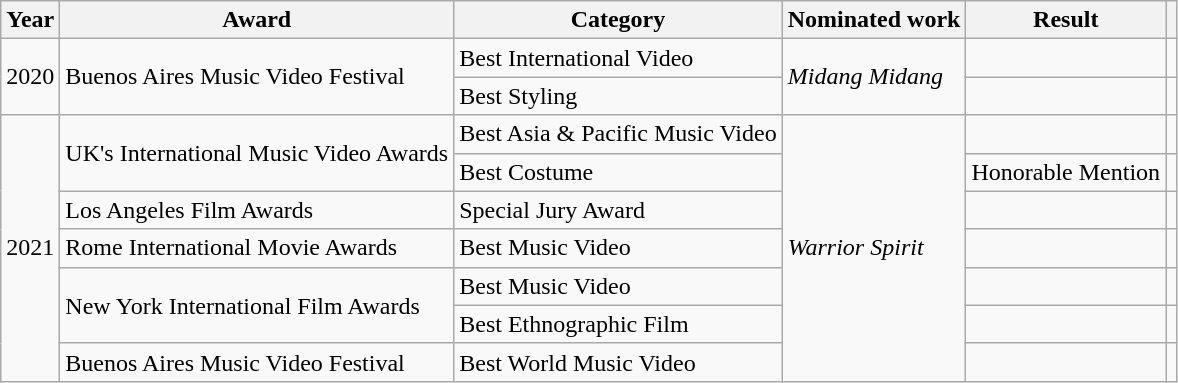<table class=wikitable>
<tr>
<th>Year</th>
<th>Award</th>
<th>Category</th>
<th>Nominated work</th>
<th>Result</th>
<th></th>
</tr>
<tr>
<td rowspan=2>2020</td>
<td rowspan=2>Buenos Aires Music Video Festival</td>
<td>Best International Video</td>
<td rowspan=2><em>Midang Midang</em></td>
<td></td>
<td></td>
</tr>
<tr>
<td>Best Styling</td>
<td></td>
<td></td>
</tr>
<tr>
<td rowspan=7>2021</td>
<td rowspan=2>UK's International Music Video Awards</td>
<td>Best Asia & Pacific Music Video</td>
<td rowspan=7><em>Warrior Spirit</em></td>
<td></td>
<td></td>
</tr>
<tr>
<td>Best Costume</td>
<td>Honorable Mention</td>
<td></td>
</tr>
<tr>
<td>Los Angeles Film Awards</td>
<td>Special Jury Award</td>
<td></td>
<td></td>
</tr>
<tr>
<td>Rome International Movie Awards</td>
<td>Best Music Video</td>
<td></td>
<td></td>
</tr>
<tr>
<td rowspan=2>New York International Film Awards</td>
<td>Best Music Video</td>
<td></td>
<td></td>
</tr>
<tr>
<td>Best Ethnographic Film</td>
<td></td>
<td></td>
</tr>
<tr>
<td>Buenos Aires Music Video Festival</td>
<td>Best World Music Video</td>
<td></td>
<td></td>
</tr>
</table>
